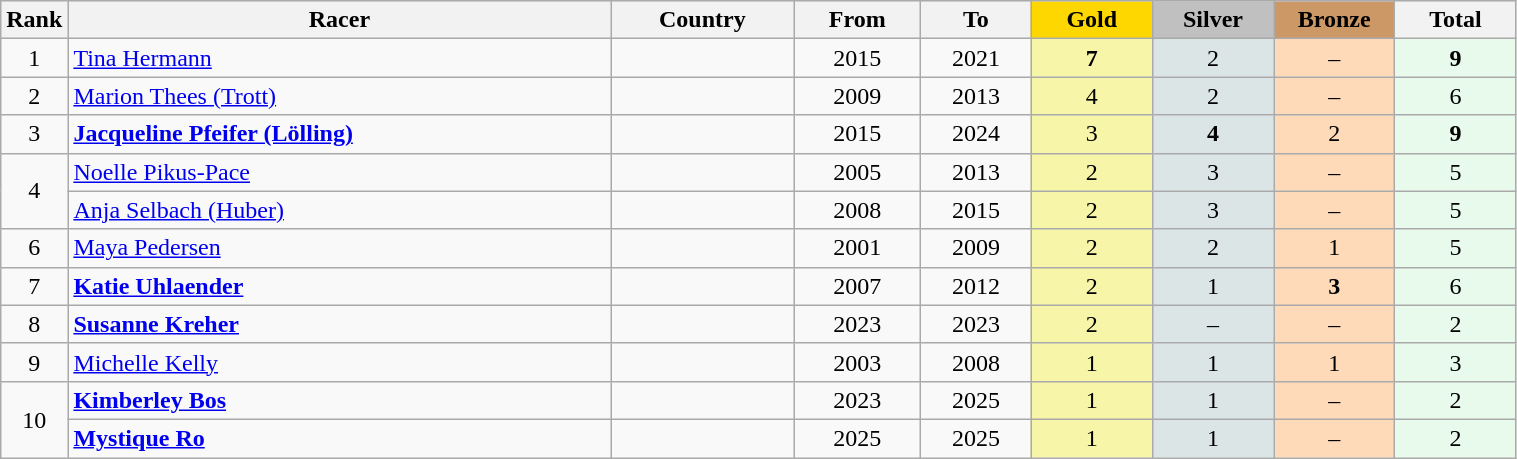<table class="wikitable plainrowheaders" width=80% style="text-align:center;">
<tr style="background-color:#EDEDED;">
<th class="hintergrundfarbe5" style="width:1em">Rank</th>
<th class="hintergrundfarbe5">Racer</th>
<th class="hintergrundfarbe5">Country</th>
<th class="hintergrundfarbe5">From</th>
<th class="hintergrundfarbe5">To</th>
<th style="background:    gold; width:8%">Gold</th>
<th style="background:  silver; width:8%">Silver</th>
<th style="background: #CC9966; width:8%">Bronze</th>
<th class="hintergrundfarbe5" style="width:8%">Total</th>
</tr>
<tr>
<td>1</td>
<td align="left"><a href='#'>Tina Hermann</a></td>
<td align="left"></td>
<td>2015</td>
<td>2021</td>
<td bgcolor="#F7F6A8"><strong>7</strong></td>
<td bgcolor="#DCE5E5">2</td>
<td bgcolor="#FFDAB9">–</td>
<td bgcolor="#E7FAEC"><strong>9</strong></td>
</tr>
<tr align="center">
<td>2</td>
<td align="left"><a href='#'>Marion Thees (Trott)</a></td>
<td align="left"></td>
<td>2009</td>
<td>2013</td>
<td bgcolor="#F7F6A8">4</td>
<td bgcolor="#DCE5E5">2</td>
<td bgcolor="#FFDAB9">–</td>
<td bgcolor="#E7FAEC">6</td>
</tr>
<tr align="center">
<td>3</td>
<td align="left"><strong><a href='#'>Jacqueline Pfeifer (Lölling)</a></strong></td>
<td align="left"></td>
<td>2015</td>
<td>2024</td>
<td bgcolor="#F7F6A8">3</td>
<td bgcolor="#DCE5E5"><strong>4</strong></td>
<td bgcolor="#FFDAB9">2</td>
<td bgcolor="#E7FAEC"><strong>9</strong></td>
</tr>
<tr align="center">
<td rowspan="2">4</td>
<td align="left"><a href='#'>Noelle Pikus-Pace</a></td>
<td align="left"></td>
<td>2005</td>
<td>2013</td>
<td bgcolor="#F7F6A8">2</td>
<td bgcolor="#DCE5E5">3</td>
<td bgcolor="#FFDAB9">–</td>
<td bgcolor="#E7FAEC">5</td>
</tr>
<tr align="center">
<td align="left"><a href='#'>Anja Selbach (Huber)</a></td>
<td align="left"></td>
<td>2008</td>
<td>2015</td>
<td bgcolor="#F7F6A8">2</td>
<td bgcolor="#DCE5E5">3</td>
<td bgcolor="#FFDAB9">–</td>
<td bgcolor="#E7FAEC">5</td>
</tr>
<tr align="center">
<td>6</td>
<td align="left"><a href='#'>Maya Pedersen</a></td>
<td align="left"></td>
<td>2001</td>
<td>2009</td>
<td bgcolor="#F7F6A8">2</td>
<td bgcolor="#DCE5E5">2</td>
<td bgcolor="#FFDAB9">1</td>
<td bgcolor="#E7FAEC">5</td>
</tr>
<tr align="center">
<td>7</td>
<td align="left"><strong><a href='#'>Katie Uhlaender</a></strong></td>
<td align="left"></td>
<td>2007</td>
<td>2012</td>
<td bgcolor="#F7F6A8">2</td>
<td bgcolor="#DCE5E5">1</td>
<td bgcolor="#FFDAB9"><strong>3</strong></td>
<td bgcolor="#E7FAEC">6</td>
</tr>
<tr align="center">
<td>8</td>
<td align="left"><strong><a href='#'>Susanne Kreher</a></strong></td>
<td align="left"></td>
<td>2023</td>
<td>2023</td>
<td bgcolor="#F7F6A8">2</td>
<td bgcolor="#DCE5E5">–</td>
<td bgcolor="#FFDAB9">–</td>
<td bgcolor="#E7FAEC">2</td>
</tr>
<tr align="center">
<td>9</td>
<td align="left"><a href='#'>Michelle Kelly</a></td>
<td align="left"></td>
<td>2003</td>
<td>2008</td>
<td bgcolor="#F7F6A8">1</td>
<td bgcolor="#DCE5E5">1</td>
<td bgcolor="#FFDAB9">1</td>
<td bgcolor="#E7FAEC">3</td>
</tr>
<tr align="center">
<td rowspan="2">10</td>
<td align="left"><strong><a href='#'>Kimberley Bos</a></strong></td>
<td align="left"></td>
<td>2023</td>
<td>2025</td>
<td bgcolor="#F7F6A8">1</td>
<td bgcolor="#DCE5E5">1</td>
<td bgcolor="#FFDAB9">–</td>
<td bgcolor="#E7FAEC">2</td>
</tr>
<tr align="center">
<td align="left"><strong><a href='#'>Mystique Ro</a></strong></td>
<td align="left"></td>
<td>2025</td>
<td>2025</td>
<td bgcolor="#F7F6A8">1</td>
<td bgcolor="#DCE5E5">1</td>
<td bgcolor="#FFDAB9">–</td>
<td bgcolor="#E7FAEC">2</td>
</tr>
</table>
